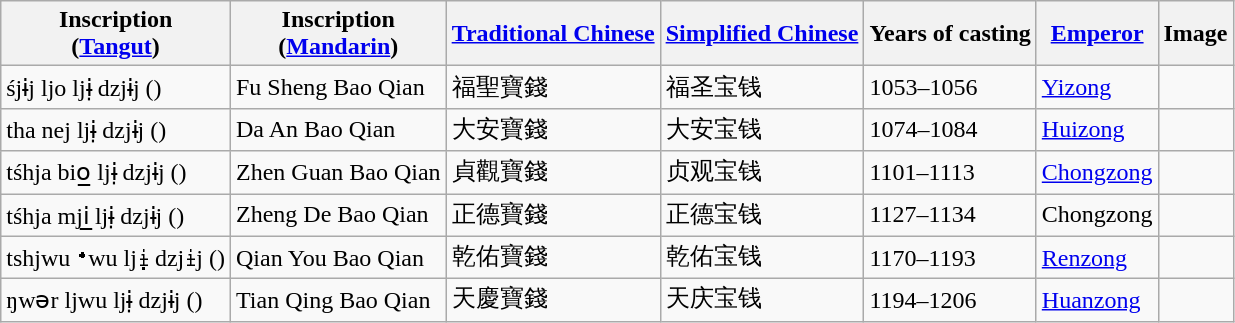<table class="wikitable">
<tr>
<th>Inscription<br>(<a href='#'>Tangut</a>)</th>
<th>Inscription<br>(<a href='#'>Mandarin</a>)</th>
<th><a href='#'>Traditional Chinese</a></th>
<th><a href='#'>Simplified Chinese</a></th>
<th>Years of casting</th>
<th><a href='#'>Emperor</a></th>
<th>Image</th>
</tr>
<tr>
<td>śjɨj ljo ljɨ̣ dzjɨj ()</td>
<td>Fu Sheng Bao Qian</td>
<td>福聖寶錢</td>
<td>福圣宝钱</td>
<td>1053–1056</td>
<td><a href='#'>Yizong</a></td>
<td></td>
</tr>
<tr>
<td>tha nej ljɨ̣ dzjɨj ()</td>
<td>Da An Bao Qian</td>
<td>大安寶錢</td>
<td>大安宝钱</td>
<td>1074–1084</td>
<td><a href='#'>Huizong</a></td>
<td></td>
</tr>
<tr>
<td>tśhja bio̲ ljɨ̣ dzjɨj ()</td>
<td>Zhen Guan Bao Qian</td>
<td>貞觀寶錢</td>
<td>贞观宝钱</td>
<td>1101–1113</td>
<td><a href='#'>Chongzong</a></td>
<td></td>
</tr>
<tr>
<td>tśhja mji̲ ljɨ̣ dzjɨj ()</td>
<td>Zheng De Bao Qian</td>
<td>正德寶錢</td>
<td>正德宝钱</td>
<td>1127–1134</td>
<td>Chongzong</td>
<td></td>
</tr>
<tr>
<td>tshjwu ꞏwu ljɨ̣ dzjɨj ()</td>
<td>Qian You Bao Qian</td>
<td>乾佑寶錢</td>
<td>乾佑宝钱</td>
<td>1170–1193</td>
<td><a href='#'>Renzong</a></td>
<td></td>
</tr>
<tr>
<td>ŋwər ljwu ljɨ̣ dzjɨj ()</td>
<td>Tian Qing Bao Qian</td>
<td>天慶寶錢</td>
<td>天庆宝钱</td>
<td>1194–1206</td>
<td><a href='#'>Huanzong</a></td>
<td></td>
</tr>
</table>
